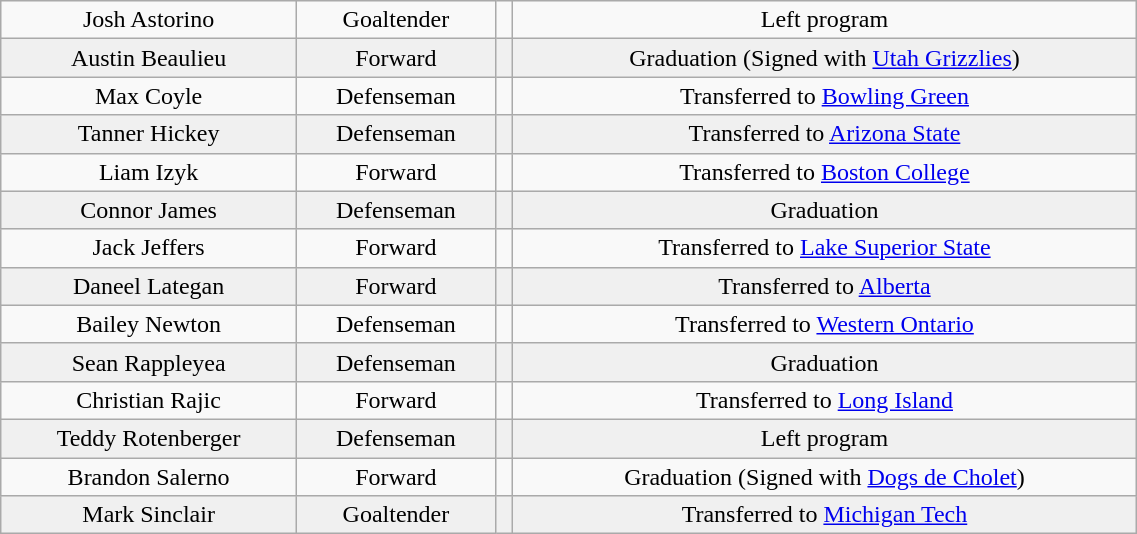<table class="wikitable" width="60%">
<tr align="center" bgcolor="">
<td>Josh Astorino</td>
<td>Goaltender</td>
<td></td>
<td>Left program</td>
</tr>
<tr align="center" bgcolor="f0f0f0">
<td>Austin Beaulieu</td>
<td>Forward</td>
<td></td>
<td>Graduation (Signed with <a href='#'>Utah Grizzlies</a>)</td>
</tr>
<tr align="center" bgcolor="">
<td>Max Coyle</td>
<td>Defenseman</td>
<td></td>
<td>Transferred to <a href='#'>Bowling Green</a></td>
</tr>
<tr align="center" bgcolor="f0f0f0">
<td>Tanner Hickey</td>
<td>Defenseman</td>
<td></td>
<td>Transferred to <a href='#'>Arizona State</a></td>
</tr>
<tr align="center" bgcolor="">
<td>Liam Izyk</td>
<td>Forward</td>
<td></td>
<td>Transferred to <a href='#'>Boston College</a></td>
</tr>
<tr align="center" bgcolor="f0f0f0">
<td>Connor James</td>
<td>Defenseman</td>
<td></td>
<td>Graduation</td>
</tr>
<tr align="center" bgcolor="">
<td>Jack Jeffers</td>
<td>Forward</td>
<td></td>
<td>Transferred to <a href='#'>Lake Superior State</a></td>
</tr>
<tr align="center" bgcolor="f0f0f0">
<td>Daneel Lategan</td>
<td>Forward</td>
<td></td>
<td>Transferred to <a href='#'>Alberta</a></td>
</tr>
<tr align="center" bgcolor="">
<td>Bailey Newton</td>
<td>Defenseman</td>
<td></td>
<td>Transferred to <a href='#'>Western Ontario</a></td>
</tr>
<tr align="center" bgcolor="f0f0f0">
<td>Sean Rappleyea</td>
<td>Defenseman</td>
<td></td>
<td>Graduation</td>
</tr>
<tr align="center" bgcolor="">
<td>Christian Rajic</td>
<td>Forward</td>
<td></td>
<td>Transferred to <a href='#'>Long Island</a></td>
</tr>
<tr align="center" bgcolor="f0f0f0">
<td>Teddy Rotenberger</td>
<td>Defenseman</td>
<td></td>
<td>Left program</td>
</tr>
<tr align="center" bgcolor="">
<td>Brandon Salerno</td>
<td>Forward</td>
<td></td>
<td>Graduation (Signed with <a href='#'>Dogs de Cholet</a>)</td>
</tr>
<tr align="center" bgcolor="f0f0f0">
<td>Mark Sinclair</td>
<td>Goaltender</td>
<td></td>
<td>Transferred to <a href='#'>Michigan Tech</a></td>
</tr>
</table>
